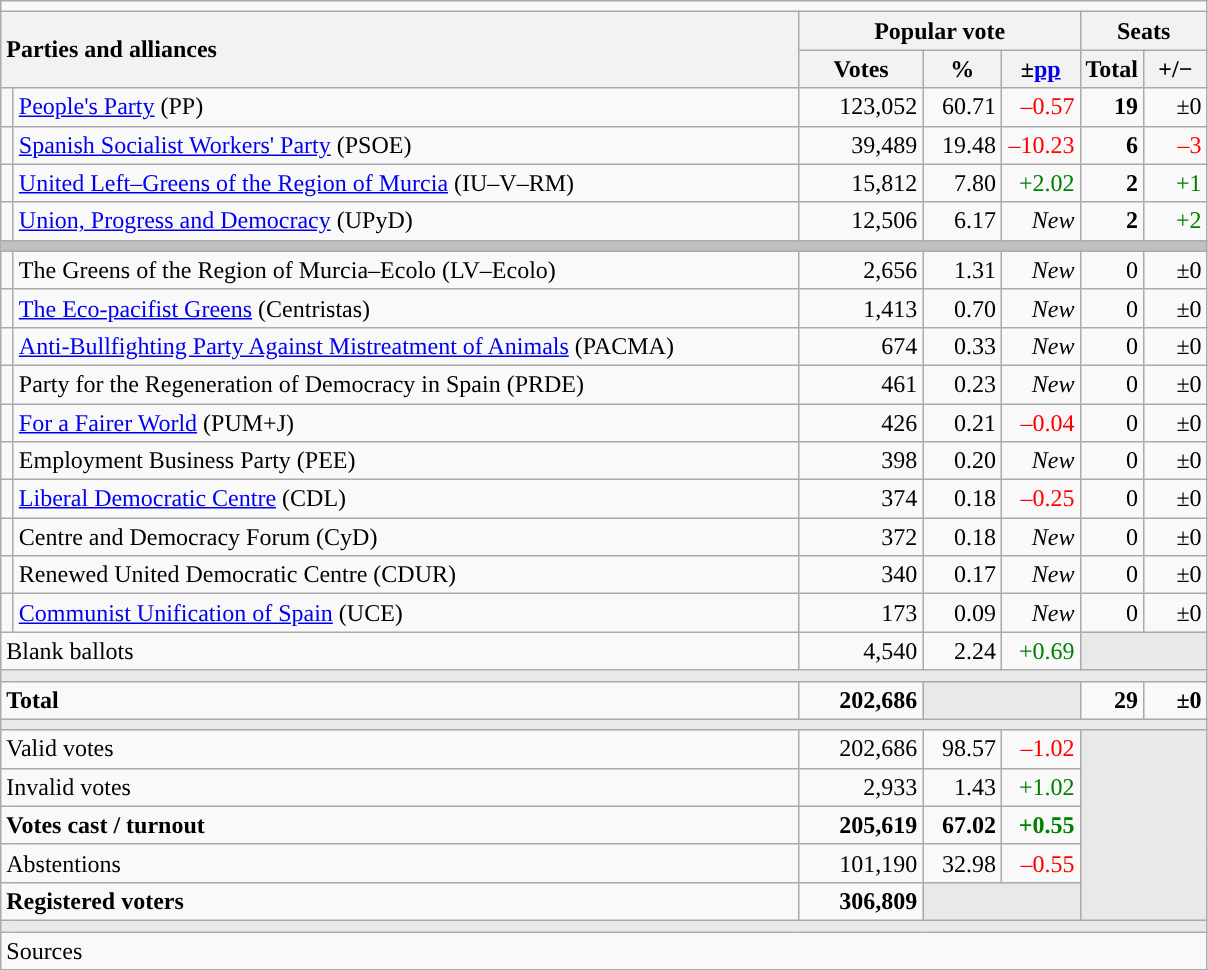<table class="wikitable" style="text-align:right;">
<tr>
<td colspan="7"></td>
</tr>
<tr>
<th style="text-align:left;" rowspan="2" colspan="2" width="525">Parties and alliances</th>
<th colspan="3">Popular vote</th>
<th colspan="2">Seats</th>
</tr>
<tr>
<th width="75">Votes</th>
<th width="45">%</th>
<th width="45">±<a href='#'>pp</a></th>
<th width="35">Total</th>
<th width="35">+/−</th>
</tr>
<tr>
<td width="1" style="color:inherit;background:"></td>
<td align="left"><a href='#'>People's Party</a> (PP)</td>
<td>123,052</td>
<td>60.71</td>
<td style="color:red;">–0.57</td>
<td><strong>19</strong></td>
<td>±0</td>
</tr>
<tr>
<td style="color:inherit;background:"></td>
<td align="left"><a href='#'>Spanish Socialist Workers' Party</a> (PSOE)</td>
<td>39,489</td>
<td>19.48</td>
<td style="color:red;">–10.23</td>
<td><strong>6</strong></td>
<td style="color:red;">–3</td>
</tr>
<tr>
<td style="color:inherit;background:"></td>
<td align="left"><a href='#'>United Left–Greens of the Region of Murcia</a> (IU–V–RM)</td>
<td>15,812</td>
<td>7.80</td>
<td style="color:green;">+2.02</td>
<td><strong>2</strong></td>
<td style="color:green;">+1</td>
</tr>
<tr>
<td style="color:inherit;background:"></td>
<td align="left"><a href='#'>Union, Progress and Democracy</a> (UPyD)</td>
<td>12,506</td>
<td>6.17</td>
<td><em>New</em></td>
<td><strong>2</strong></td>
<td style="color:green;">+2</td>
</tr>
<tr>
<td colspan="7" bgcolor="#C0C0C0"></td>
</tr>
<tr>
<td style="color:inherit;background:"></td>
<td align="left">The Greens of the Region of Murcia–Ecolo (LV–Ecolo)</td>
<td>2,656</td>
<td>1.31</td>
<td><em>New</em></td>
<td>0</td>
<td>±0</td>
</tr>
<tr>
<td style="color:inherit;background:"></td>
<td align="left"><a href='#'>The Eco-pacifist Greens</a> (Centristas)</td>
<td>1,413</td>
<td>0.70</td>
<td><em>New</em></td>
<td>0</td>
<td>±0</td>
</tr>
<tr>
<td style="color:inherit;background:"></td>
<td align="left"><a href='#'>Anti-Bullfighting Party Against Mistreatment of Animals</a> (PACMA)</td>
<td>674</td>
<td>0.33</td>
<td><em>New</em></td>
<td>0</td>
<td>±0</td>
</tr>
<tr>
<td style="color:inherit;background:"></td>
<td align="left">Party for the Regeneration of Democracy in Spain (PRDE)</td>
<td>461</td>
<td>0.23</td>
<td><em>New</em></td>
<td>0</td>
<td>±0</td>
</tr>
<tr>
<td style="color:inherit;background:"></td>
<td align="left"><a href='#'>For a Fairer World</a> (PUM+J)</td>
<td>426</td>
<td>0.21</td>
<td style="color:red;">–0.04</td>
<td>0</td>
<td>±0</td>
</tr>
<tr>
<td style="color:inherit;background:"></td>
<td align="left">Employment Business Party (PEE)</td>
<td>398</td>
<td>0.20</td>
<td><em>New</em></td>
<td>0</td>
<td>±0</td>
</tr>
<tr>
<td style="color:inherit;background:"></td>
<td align="left"><a href='#'>Liberal Democratic Centre</a> (CDL)</td>
<td>374</td>
<td>0.18</td>
<td style="color:red;">–0.25</td>
<td>0</td>
<td>±0</td>
</tr>
<tr>
<td style="color:inherit;background:"></td>
<td align="left">Centre and Democracy Forum (CyD)</td>
<td>372</td>
<td>0.18</td>
<td><em>New</em></td>
<td>0</td>
<td>±0</td>
</tr>
<tr>
<td style="color:inherit;background:"></td>
<td align="left">Renewed United Democratic Centre (CDUR)</td>
<td>340</td>
<td>0.17</td>
<td><em>New</em></td>
<td>0</td>
<td>±0</td>
</tr>
<tr>
<td style="color:inherit;background:"></td>
<td align="left"><a href='#'>Communist Unification of Spain</a> (UCE)</td>
<td>173</td>
<td>0.09</td>
<td><em>New</em></td>
<td>0</td>
<td>±0</td>
</tr>
<tr>
<td align="left" colspan="2">Blank ballots</td>
<td>4,540</td>
<td>2.24</td>
<td style="color:green;">+0.69</td>
<td bgcolor="#E9E9E9" colspan="2"></td>
</tr>
<tr>
<td colspan="7" bgcolor="#E9E9E9"></td>
</tr>
<tr style="font-weight:bold;">
<td align="left" colspan="2">Total</td>
<td>202,686</td>
<td bgcolor="#E9E9E9" colspan="2"></td>
<td>29</td>
<td>±0</td>
</tr>
<tr>
<td colspan="7" bgcolor="#E9E9E9"></td>
</tr>
<tr>
<td align="left" colspan="2">Valid votes</td>
<td>202,686</td>
<td>98.57</td>
<td style="color:red;">–1.02</td>
<td bgcolor="#E9E9E9" colspan="2" rowspan="5"></td>
</tr>
<tr>
<td align="left" colspan="2">Invalid votes</td>
<td>2,933</td>
<td>1.43</td>
<td style="color:green;">+1.02</td>
</tr>
<tr style="font-weight:bold;">
<td align="left" colspan="2">Votes cast / turnout</td>
<td>205,619</td>
<td>67.02</td>
<td style="color:green;">+0.55</td>
</tr>
<tr>
<td align="left" colspan="2">Abstentions</td>
<td>101,190</td>
<td>32.98</td>
<td style="color:red;">–0.55</td>
</tr>
<tr style="font-weight:bold;">
<td align="left" colspan="2">Registered voters</td>
<td>306,809</td>
<td bgcolor="#E9E9E9" colspan="2"></td>
</tr>
<tr>
<td colspan="7" bgcolor="#E9E9E9"></td>
</tr>
<tr>
<td align="left" colspan="7">Sources</td>
</tr>
</table>
